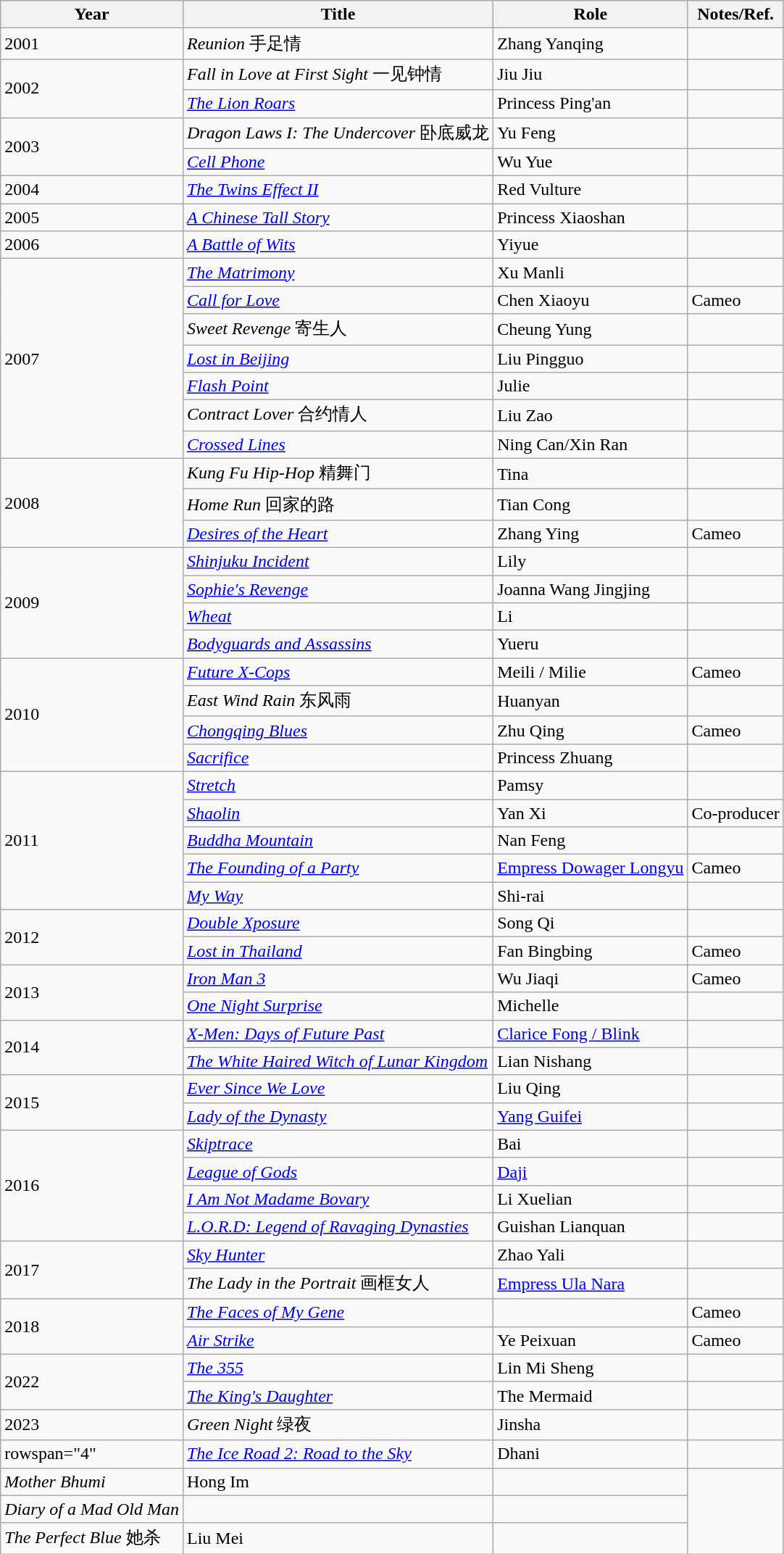<table class="wikitable sortable">
<tr>
<th>Year</th>
<th>Title</th>
<th>Role</th>
<th>Notes/Ref.</th>
</tr>
<tr>
<td>2001</td>
<td><em>Reunion</em> 手足情</td>
<td>Zhang Yanqing</td>
<td></td>
</tr>
<tr>
<td rowspan="2">2002</td>
<td><em>Fall in Love at First Sight</em> 一见钟情</td>
<td>Jiu Jiu</td>
<td></td>
</tr>
<tr>
<td><em><a href='#'>The Lion Roars</a></em></td>
<td>Princess Ping'an</td>
<td></td>
</tr>
<tr>
<td rowspan="2">2003</td>
<td><em>Dragon Laws I: The Undercover</em> 卧底威龙</td>
<td>Yu Feng</td>
<td></td>
</tr>
<tr>
<td><em><a href='#'>Cell Phone</a></em></td>
<td>Wu Yue</td>
<td></td>
</tr>
<tr>
<td>2004</td>
<td><em><a href='#'>The Twins Effect II</a></em></td>
<td>Red Vulture</td>
<td></td>
</tr>
<tr>
<td>2005</td>
<td><em><a href='#'>A Chinese Tall Story</a></em></td>
<td>Princess Xiaoshan</td>
<td></td>
</tr>
<tr>
<td>2006</td>
<td><em><a href='#'>A Battle of Wits</a></em></td>
<td>Yiyue</td>
<td></td>
</tr>
<tr>
<td rowspan="7">2007</td>
<td><em><a href='#'>The Matrimony</a></em></td>
<td>Xu Manli</td>
<td></td>
</tr>
<tr>
<td><em><a href='#'>Call for Love</a></em></td>
<td>Chen Xiaoyu</td>
<td>Cameo</td>
</tr>
<tr>
<td><em>Sweet Revenge</em> 寄生人</td>
<td>Cheung Yung</td>
<td></td>
</tr>
<tr>
<td><em><a href='#'>Lost in Beijing</a></em></td>
<td>Liu Pingguo</td>
<td></td>
</tr>
<tr>
<td><em><a href='#'>Flash Point</a></em></td>
<td>Julie</td>
<td></td>
</tr>
<tr>
<td><em>Contract Lover</em> 合约情人</td>
<td>Liu Zao</td>
<td></td>
</tr>
<tr>
<td><em><a href='#'>Crossed Lines</a></em></td>
<td>Ning Can/Xin Ran</td>
<td></td>
</tr>
<tr>
<td rowspan="3">2008</td>
<td><em>Kung Fu Hip-Hop</em> 精舞门</td>
<td>Tina</td>
<td></td>
</tr>
<tr>
<td><em>Home Run</em> 回家的路</td>
<td>Tian Cong</td>
<td></td>
</tr>
<tr>
<td><em><a href='#'>Desires of the Heart</a></em></td>
<td>Zhang Ying</td>
<td>Cameo</td>
</tr>
<tr>
<td rowspan="4">2009</td>
<td><em><a href='#'>Shinjuku Incident</a></em></td>
<td>Lily</td>
<td></td>
</tr>
<tr>
<td><em><a href='#'>Sophie's Revenge</a></em></td>
<td>Joanna Wang Jingjing</td>
<td></td>
</tr>
<tr>
<td><em><a href='#'>Wheat</a></em></td>
<td>Li</td>
<td></td>
</tr>
<tr>
<td><em><a href='#'>Bodyguards and Assassins</a></em></td>
<td>Yueru</td>
<td></td>
</tr>
<tr>
<td rowspan="4">2010</td>
<td><em><a href='#'>Future X-Cops</a></em></td>
<td>Meili / Milie</td>
<td>Cameo</td>
</tr>
<tr>
<td><em>East Wind Rain</em> 东风雨</td>
<td>Huanyan</td>
<td></td>
</tr>
<tr>
<td><em><a href='#'>Chongqing Blues</a></em></td>
<td>Zhu Qing</td>
<td>Cameo</td>
</tr>
<tr>
<td><em><a href='#'>Sacrifice</a></em></td>
<td>Princess Zhuang</td>
<td></td>
</tr>
<tr>
<td rowspan="5">2011</td>
<td><em><a href='#'>Stretch</a></em></td>
<td>Pamsy</td>
<td></td>
</tr>
<tr>
<td><em><a href='#'>Shaolin</a></em></td>
<td>Yan Xi</td>
<td>Co-producer</td>
</tr>
<tr>
<td><em><a href='#'>Buddha Mountain</a></em></td>
<td>Nan Feng</td>
<td></td>
</tr>
<tr>
<td><em><a href='#'>The Founding of a Party</a></em></td>
<td><a href='#'>Empress Dowager Longyu</a></td>
<td>Cameo</td>
</tr>
<tr>
<td><em><a href='#'>My Way</a></em></td>
<td>Shi-rai</td>
<td></td>
</tr>
<tr>
<td rowspan="2">2012</td>
<td><em><a href='#'>Double Xposure</a></em></td>
<td>Song Qi</td>
<td></td>
</tr>
<tr>
<td><em><a href='#'>Lost in Thailand</a></em></td>
<td>Fan Bingbing</td>
<td>Cameo</td>
</tr>
<tr>
<td rowspan="2">2013</td>
<td><em><a href='#'>Iron Man 3</a></em></td>
<td>Wu Jiaqi</td>
<td>Cameo</td>
</tr>
<tr>
<td><em><a href='#'>One Night Surprise</a></em></td>
<td>Michelle</td>
<td></td>
</tr>
<tr>
<td rowspan="2">2014</td>
<td><em><a href='#'>X-Men: Days of Future Past</a></em></td>
<td><a href='#'>Clarice Fong / Blink</a></td>
<td></td>
</tr>
<tr>
<td><em><a href='#'>The White Haired Witch of Lunar Kingdom</a></em></td>
<td>Lian Nishang</td>
<td></td>
</tr>
<tr>
<td rowspan="2">2015</td>
<td><em><a href='#'>Ever Since We Love</a></em></td>
<td>Liu Qing</td>
<td></td>
</tr>
<tr>
<td><em><a href='#'>Lady of the Dynasty</a></em></td>
<td><a href='#'>Yang Guifei</a></td>
<td></td>
</tr>
<tr>
<td rowspan="4">2016</td>
<td><em><a href='#'>Skiptrace</a></em></td>
<td>Bai</td>
<td></td>
</tr>
<tr>
<td><em><a href='#'>League of Gods</a></em></td>
<td><a href='#'>Daji</a></td>
<td></td>
</tr>
<tr>
<td><em><a href='#'>I Am Not Madame Bovary</a></em></td>
<td>Li Xuelian</td>
<td></td>
</tr>
<tr>
<td><em><a href='#'>L.O.R.D: Legend of Ravaging Dynasties</a></em></td>
<td>Guishan Lianquan</td>
<td></td>
</tr>
<tr>
<td rowspan="2">2017</td>
<td><em><a href='#'>Sky Hunter</a></em></td>
<td>Zhao Yali</td>
<td></td>
</tr>
<tr>
<td><em>The Lady in the Portrait</em> 画框女人</td>
<td><a href='#'>Empress Ula Nara</a></td>
<td></td>
</tr>
<tr>
<td rowspan="2">2018</td>
<td><em><a href='#'>The Faces of My Gene</a></em></td>
<td></td>
<td>Cameo</td>
</tr>
<tr>
<td><em><a href='#'>Air Strike</a></em></td>
<td>Ye Peixuan</td>
<td>Cameo</td>
</tr>
<tr>
<td rowspan="2">2022</td>
<td><em><a href='#'>The 355</a></em></td>
<td>Lin Mi Sheng</td>
<td></td>
</tr>
<tr>
<td><em><a href='#'>The King's Daughter</a></em></td>
<td>The Mermaid</td>
<td></td>
</tr>
<tr>
<td>2023</td>
<td><em>Green Night</em> 绿夜</td>
<td>Jinsha</td>
<td></td>
</tr>
<tr>
<td>rowspan="4" </td>
<td><em><a href='#'>The Ice Road 2: Road to the Sky</a></em></td>
<td>Dhani</td>
<td></td>
</tr>
<tr>
<td><em>Mother Bhumi</em></td>
<td>Hong Im</td>
<td></td>
</tr>
<tr>
<td><em>Diary of a Mad Old Man</em></td>
<td></td>
<td></td>
</tr>
<tr>
<td><em>The Perfect Blue</em> 她杀</td>
<td>Liu Mei</td>
<td></td>
</tr>
</table>
